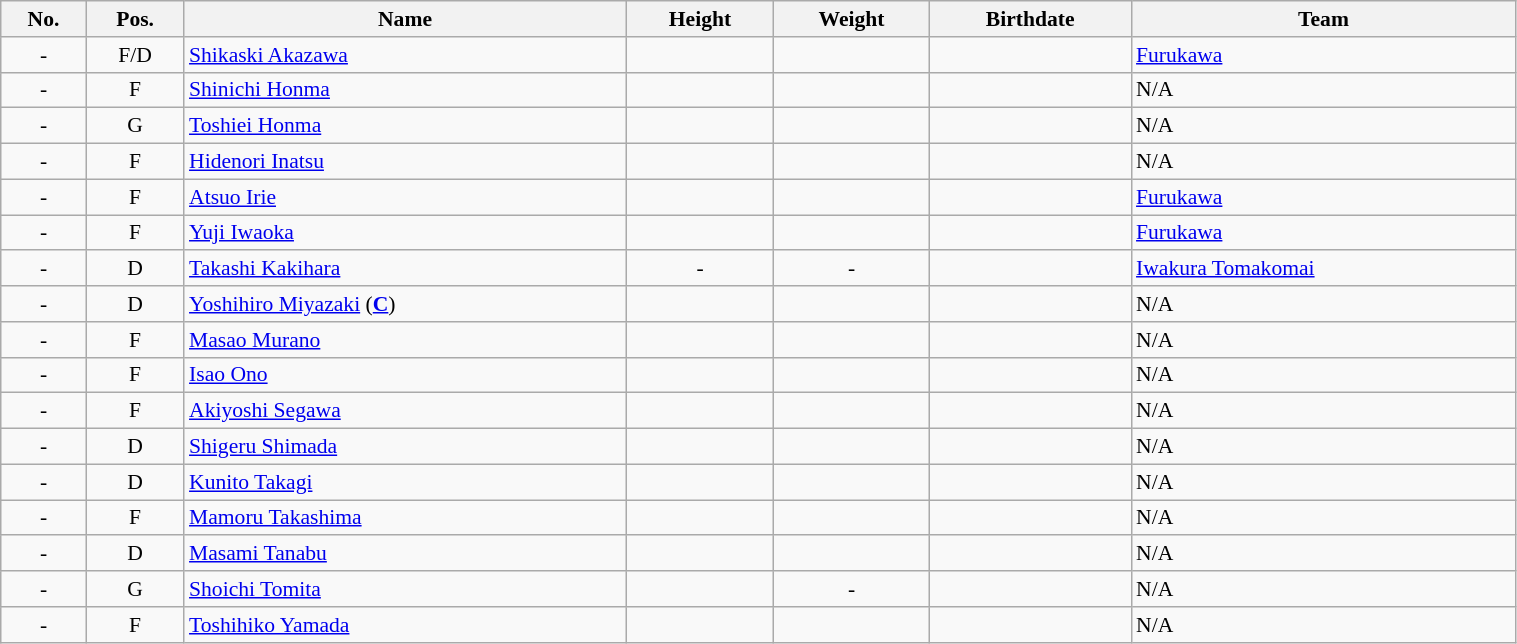<table class="wikitable sortable" width="80%" style="font-size: 90%; text-align: center;">
<tr>
<th>No.</th>
<th>Pos.</th>
<th>Name</th>
<th>Height</th>
<th>Weight</th>
<th>Birthdate</th>
<th>Team</th>
</tr>
<tr>
<td>-</td>
<td>F/D</td>
<td style="text-align:left;"><a href='#'>Shikaski Akazawa</a></td>
<td></td>
<td></td>
<td style="text-align:right;"></td>
<td style="text-align:left;"> <a href='#'>Furukawa</a></td>
</tr>
<tr>
<td>-</td>
<td>F</td>
<td style="text-align:left;"><a href='#'>Shinichi Honma</a></td>
<td></td>
<td></td>
<td style="text-align:right;"></td>
<td style="text-align:left;">N/A</td>
</tr>
<tr>
<td>-</td>
<td>G</td>
<td style="text-align:left;"><a href='#'>Toshiei Honma</a></td>
<td></td>
<td></td>
<td style="text-align:right;"></td>
<td style="text-align:left;">N/A</td>
</tr>
<tr>
<td>-</td>
<td>F</td>
<td style="text-align:left;"><a href='#'>Hidenori Inatsu</a></td>
<td></td>
<td></td>
<td style="text-align:right;"></td>
<td style="text-align:left;">N/A</td>
</tr>
<tr>
<td>-</td>
<td>F</td>
<td style="text-align:left;"><a href='#'>Atsuo Irie</a></td>
<td></td>
<td></td>
<td style="text-align:right;"></td>
<td style="text-align:left;"> <a href='#'>Furukawa</a></td>
</tr>
<tr>
<td>-</td>
<td>F</td>
<td style="text-align:left;"><a href='#'>Yuji Iwaoka</a></td>
<td></td>
<td></td>
<td style="text-align:right;"></td>
<td style="text-align:left;"> <a href='#'>Furukawa</a></td>
</tr>
<tr>
<td>-</td>
<td>D</td>
<td style="text-align:left;"><a href='#'>Takashi Kakihara</a></td>
<td>-</td>
<td>-</td>
<td style="text-align:right;"></td>
<td style="text-align:left;"> <a href='#'>Iwakura Tomakomai</a></td>
</tr>
<tr>
<td>-</td>
<td>D</td>
<td style="text-align:left;"><a href='#'>Yoshihiro Miyazaki</a> (<strong><a href='#'>C</a></strong>)</td>
<td></td>
<td></td>
<td style="text-align:right;"></td>
<td style="text-align:left;">N/A</td>
</tr>
<tr>
<td>-</td>
<td>F</td>
<td style="text-align:left;"><a href='#'>Masao Murano</a></td>
<td></td>
<td></td>
<td style="text-align:right;"></td>
<td style="text-align:left;">N/A</td>
</tr>
<tr>
<td>-</td>
<td>F</td>
<td style="text-align:left;"><a href='#'>Isao Ono</a></td>
<td></td>
<td></td>
<td style="text-align:right;"></td>
<td style="text-align:left;">N/A</td>
</tr>
<tr>
<td>-</td>
<td>F</td>
<td style="text-align:left;"><a href='#'>Akiyoshi Segawa</a></td>
<td></td>
<td></td>
<td style="text-align:right;"></td>
<td style="text-align:left;">N/A</td>
</tr>
<tr>
<td>-</td>
<td>D</td>
<td style="text-align:left;"><a href='#'>Shigeru Shimada</a></td>
<td></td>
<td></td>
<td style="text-align:right;"></td>
<td style="text-align:left;">N/A</td>
</tr>
<tr>
<td>-</td>
<td>D</td>
<td style="text-align:left;"><a href='#'>Kunito Takagi</a></td>
<td></td>
<td></td>
<td style="text-align:right;"></td>
<td style="text-align:left;">N/A</td>
</tr>
<tr>
<td>-</td>
<td>F</td>
<td style="text-align:left;"><a href='#'>Mamoru Takashima</a></td>
<td></td>
<td></td>
<td style="text-align:right;"></td>
<td style="text-align:left;">N/A</td>
</tr>
<tr>
<td>-</td>
<td>D</td>
<td style="text-align:left;"><a href='#'>Masami Tanabu</a></td>
<td></td>
<td></td>
<td style="text-align:right;"></td>
<td style="text-align:left;">N/A</td>
</tr>
<tr>
<td>-</td>
<td>G</td>
<td style="text-align:left;"><a href='#'>Shoichi Tomita</a></td>
<td></td>
<td>-</td>
<td style="text-align:right;"></td>
<td style="text-align:left;">N/A</td>
</tr>
<tr>
<td>-</td>
<td>F</td>
<td style="text-align:left;"><a href='#'>Toshihiko Yamada</a></td>
<td></td>
<td></td>
<td style="text-align:right;"></td>
<td style="text-align:left;">N/A</td>
</tr>
</table>
